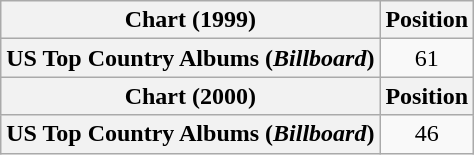<table class="wikitable plainrowheaders" style="text-align:center">
<tr>
<th scope="col">Chart (1999)</th>
<th scope="col">Position</th>
</tr>
<tr>
<th scope="row">US Top Country Albums (<em>Billboard</em>)</th>
<td>61</td>
</tr>
<tr>
<th scope="col">Chart (2000)</th>
<th scope="col">Position</th>
</tr>
<tr>
<th scope="row">US Top Country Albums (<em>Billboard</em>)</th>
<td>46</td>
</tr>
</table>
